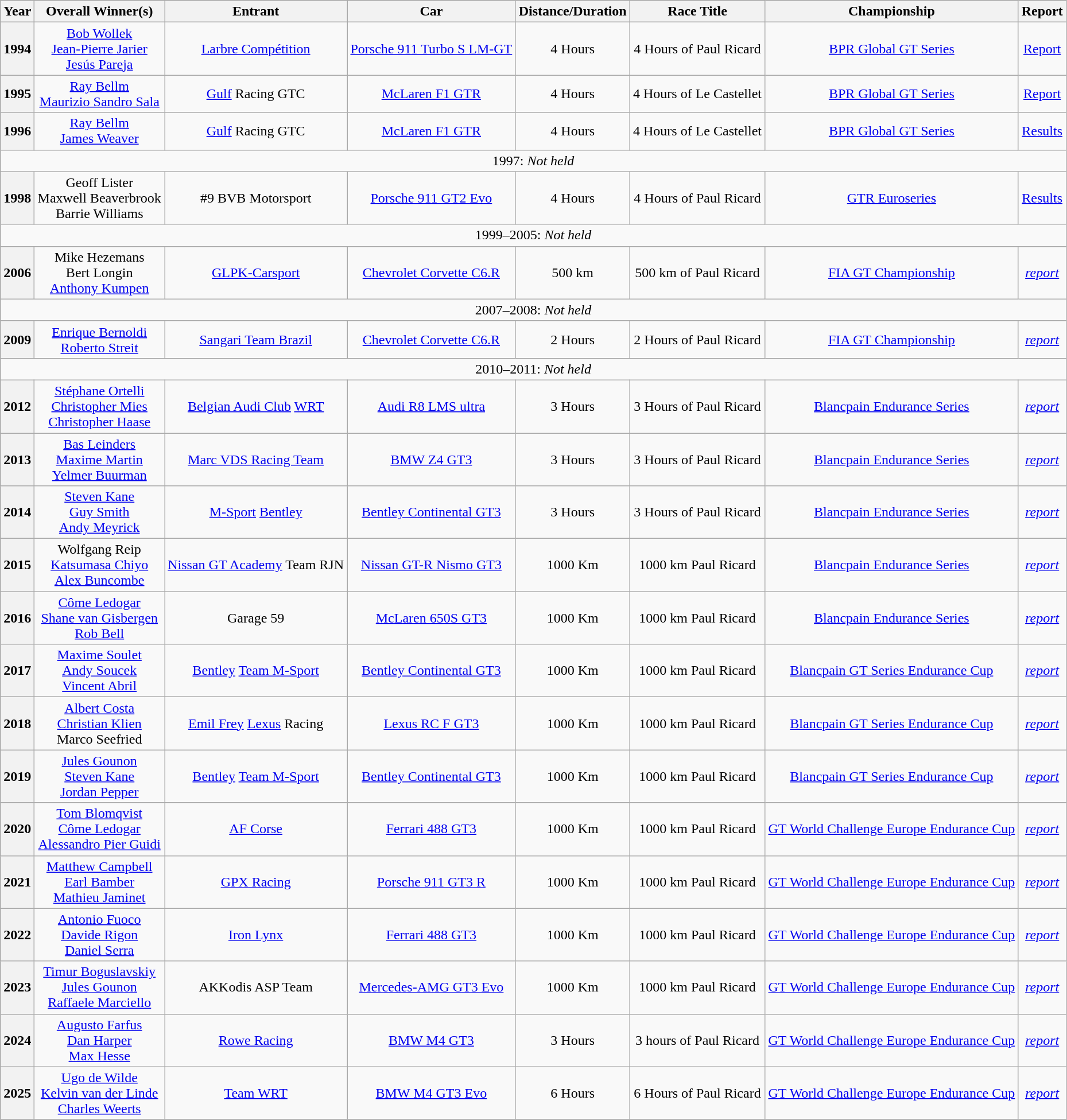<table class="wikitable sortable" width=98% style="text-align:center;">
<tr>
<th>Year</th>
<th>Overall Winner(s)</th>
<th>Entrant</th>
<th>Car</th>
<th>Distance/Duration</th>
<th>Race Title</th>
<th>Championship</th>
<th>Report</th>
</tr>
<tr>
<th>1994</th>
<td> <a href='#'>Bob Wollek</a><br> <a href='#'>Jean-Pierre Jarier</a><br> <a href='#'>Jesús Pareja</a></td>
<td> <a href='#'>Larbre Compétition</a></td>
<td><a href='#'>Porsche 911 Turbo S LM-GT</a></td>
<td>4 Hours</td>
<td>4 Hours of Paul Ricard</td>
<td><a href='#'>BPR Global GT Series</a></td>
<td><a href='#'>Report</a></td>
</tr>
<tr>
<th>1995</th>
<td> <a href='#'>Ray Bellm</a><br> <a href='#'>Maurizio Sandro Sala</a></td>
<td> <a href='#'>Gulf</a> Racing GTC</td>
<td><a href='#'>McLaren F1 GTR</a></td>
<td>4 Hours</td>
<td>4 Hours of Le Castellet</td>
<td><a href='#'>BPR Global GT Series</a></td>
<td><a href='#'>Report</a></td>
</tr>
<tr>
<th>1996</th>
<td> <a href='#'>Ray Bellm</a><br> <a href='#'>James Weaver</a></td>
<td> <a href='#'>Gulf</a> Racing GTC</td>
<td><a href='#'>McLaren F1 GTR</a></td>
<td>4 Hours</td>
<td>4 Hours of Le Castellet</td>
<td><a href='#'>BPR Global GT Series</a></td>
<td><a href='#'>Results</a></td>
</tr>
<tr>
<td colspan=9>1997: <em>Not held</em></td>
</tr>
<tr>
<th>1998</th>
<td> Geoff Lister<br> Maxwell Beaverbrook<br> Barrie Williams</td>
<td> #9 BVB Motorsport</td>
<td><a href='#'>Porsche 911 GT2 Evo</a></td>
<td>4 Hours</td>
<td>4 Hours of Paul Ricard</td>
<td><a href='#'>GTR Euroseries</a></td>
<td><a href='#'>Results</a></td>
</tr>
<tr>
<td colspan=9>1999–2005: <em>Not held</em></td>
</tr>
<tr>
<th>2006</th>
<td> Mike Hezemans<br> Bert Longin<br> <a href='#'>Anthony Kumpen</a></td>
<td> <a href='#'>GLPK-Carsport</a></td>
<td><a href='#'>Chevrolet Corvette C6.R</a></td>
<td>500 km</td>
<td>500 km of Paul Ricard</td>
<td><a href='#'>FIA GT Championship</a></td>
<td><em><a href='#'>report</a></em></td>
</tr>
<tr>
<td colspan=9>2007–2008: <em>Not held</em></td>
</tr>
<tr>
<th>2009</th>
<td> <a href='#'>Enrique Bernoldi</a><br> <a href='#'>Roberto Streit</a></td>
<td> <a href='#'>Sangari Team Brazil</a></td>
<td><a href='#'>Chevrolet Corvette C6.R</a></td>
<td>2 Hours</td>
<td>2 Hours of Paul Ricard</td>
<td><a href='#'>FIA GT Championship</a></td>
<td><em><a href='#'>report</a></em></td>
</tr>
<tr>
<td colspan=9>2010–2011: <em>Not held</em></td>
</tr>
<tr>
<th>2012</th>
<td> <a href='#'>Stéphane Ortelli</a><br> <a href='#'>Christopher Mies</a><br> <a href='#'>Christopher Haase</a></td>
<td> <a href='#'>Belgian Audi Club</a> <a href='#'>WRT</a></td>
<td><a href='#'>Audi R8 LMS ultra</a></td>
<td>3 Hours</td>
<td>3 Hours of Paul Ricard</td>
<td><a href='#'>Blancpain Endurance Series</a></td>
<td><em><a href='#'>report</a></em></td>
</tr>
<tr>
<th>2013</th>
<td> <a href='#'>Bas Leinders</a><br> <a href='#'>Maxime Martin</a><br> <a href='#'>Yelmer Buurman</a></td>
<td> <a href='#'>Marc VDS Racing Team</a></td>
<td><a href='#'>BMW Z4 GT3</a></td>
<td>3 Hours</td>
<td>3 Hours of Paul Ricard</td>
<td><a href='#'>Blancpain Endurance Series</a></td>
<td><em><a href='#'>report</a></em></td>
</tr>
<tr>
<th>2014</th>
<td> <a href='#'>Steven Kane</a><br> <a href='#'>Guy Smith</a><br> <a href='#'>Andy Meyrick</a></td>
<td> <a href='#'>M-Sport</a> <a href='#'>Bentley</a></td>
<td><a href='#'>Bentley Continental GT3</a></td>
<td>3 Hours</td>
<td>3 Hours of Paul Ricard</td>
<td><a href='#'>Blancpain Endurance Series</a></td>
<td><em><a href='#'>report</a></em></td>
</tr>
<tr>
<th>2015</th>
<td> Wolfgang Reip<br>  <a href='#'>Katsumasa Chiyo</a><br> <a href='#'>Alex Buncombe</a></td>
<td> <a href='#'>Nissan GT Academy</a> Team RJN</td>
<td><a href='#'>Nissan GT-R Nismo GT3</a></td>
<td>1000 Km</td>
<td>1000 km Paul Ricard</td>
<td><a href='#'>Blancpain Endurance Series</a></td>
<td><em><a href='#'>report</a></em></td>
</tr>
<tr>
<th>2016</th>
<td> <a href='#'>Côme Ledogar</a><br> <a href='#'>Shane van Gisbergen</a><br> <a href='#'>Rob Bell</a></td>
<td> Garage 59</td>
<td><a href='#'>McLaren 650S GT3</a></td>
<td>1000 Km</td>
<td>1000 km Paul Ricard</td>
<td><a href='#'>Blancpain Endurance Series</a></td>
<td><em><a href='#'>report</a></em></td>
</tr>
<tr>
<th>2017</th>
<td> <a href='#'>Maxime Soulet</a><br> <a href='#'>Andy Soucek</a><br> <a href='#'>Vincent Abril</a></td>
<td> <a href='#'>Bentley</a> <a href='#'>Team M-Sport</a></td>
<td><a href='#'>Bentley Continental GT3</a></td>
<td>1000 Km</td>
<td>1000 km Paul Ricard</td>
<td><a href='#'>Blancpain GT Series Endurance Cup</a></td>
<td><em><a href='#'>report</a></em></td>
</tr>
<tr>
<th>2018</th>
<td> <a href='#'>Albert Costa</a><br> <a href='#'>Christian Klien</a><br> Marco Seefried</td>
<td> <a href='#'>Emil Frey</a> <a href='#'>Lexus</a> Racing</td>
<td><a href='#'>Lexus RC F GT3</a></td>
<td>1000 Km</td>
<td>1000 km Paul Ricard</td>
<td><a href='#'>Blancpain GT Series Endurance Cup</a></td>
<td><em><a href='#'>report</a></em></td>
</tr>
<tr>
<th>2019</th>
<td> <a href='#'>Jules Gounon</a><br> <a href='#'>Steven Kane</a><br> <a href='#'>Jordan Pepper</a></td>
<td> <a href='#'>Bentley</a> <a href='#'>Team M-Sport</a></td>
<td><a href='#'>Bentley Continental GT3</a></td>
<td>1000 Km</td>
<td>1000 km Paul Ricard</td>
<td><a href='#'>Blancpain GT Series Endurance Cup</a></td>
<td><em><a href='#'>report</a></em></td>
</tr>
<tr>
<th>2020</th>
<td> <a href='#'>Tom Blomqvist</a><br> <a href='#'>Côme Ledogar</a><br> <a href='#'>Alessandro Pier Guidi</a></td>
<td> <a href='#'>AF Corse</a></td>
<td><a href='#'>Ferrari 488 GT3</a></td>
<td>1000 Km</td>
<td>1000 km Paul Ricard</td>
<td><a href='#'>GT World Challenge Europe Endurance Cup</a></td>
<td><em><a href='#'>report</a></em></td>
</tr>
<tr>
<th>2021</th>
<td> <a href='#'>Matthew Campbell</a><br> <a href='#'>Earl Bamber</a><br> <a href='#'>Mathieu Jaminet</a></td>
<td> <a href='#'>GPX Racing</a></td>
<td><a href='#'>Porsche 911 GT3 R</a></td>
<td>1000 Km</td>
<td>1000 km Paul Ricard</td>
<td><a href='#'>GT World Challenge Europe Endurance Cup</a></td>
<td><em><a href='#'>report</a></em></td>
</tr>
<tr>
<th>2022</th>
<td> <a href='#'>Antonio Fuoco</a><br> <a href='#'>Davide Rigon</a><br> <a href='#'>Daniel Serra</a></td>
<td> <a href='#'>Iron Lynx</a></td>
<td><a href='#'>Ferrari 488 GT3</a></td>
<td>1000 Km</td>
<td>1000 km Paul Ricard</td>
<td><a href='#'>GT World Challenge Europe Endurance Cup</a></td>
<td><em><a href='#'>report</a></em></td>
</tr>
<tr>
<th>2023</th>
<td> <a href='#'>Timur Boguslavskiy</a><br> <a href='#'>Jules Gounon</a><br> <a href='#'>Raffaele Marciello</a></td>
<td> AKKodis ASP Team</td>
<td><a href='#'>Mercedes-AMG GT3 Evo</a></td>
<td>1000 Km</td>
<td>1000 km Paul Ricard</td>
<td><a href='#'>GT World Challenge Europe Endurance Cup</a></td>
<td><em><a href='#'>report</a></em></td>
</tr>
<tr>
<th>2024</th>
<td> <a href='#'>Augusto Farfus</a><br> <a href='#'>Dan Harper</a><br> <a href='#'>Max Hesse</a></td>
<td> <a href='#'>Rowe Racing</a></td>
<td><a href='#'>BMW M4 GT3</a></td>
<td>3 Hours</td>
<td>3 hours of Paul Ricard</td>
<td><a href='#'>GT World Challenge Europe Endurance Cup</a></td>
<td><em><a href='#'>report</a></em></td>
</tr>
<tr>
<th>2025</th>
<td> <a href='#'>Ugo de Wilde</a><br> <a href='#'>Kelvin van der Linde</a><br> <a href='#'>Charles Weerts</a></td>
<td> <a href='#'>Team WRT</a></td>
<td><a href='#'>BMW M4 GT3 Evo</a></td>
<td>6 Hours</td>
<td>6 Hours of Paul Ricard</td>
<td><a href='#'>GT World Challenge Europe Endurance Cup</a></td>
<td><em><a href='#'>report</a></em></td>
</tr>
<tr>
</tr>
</table>
